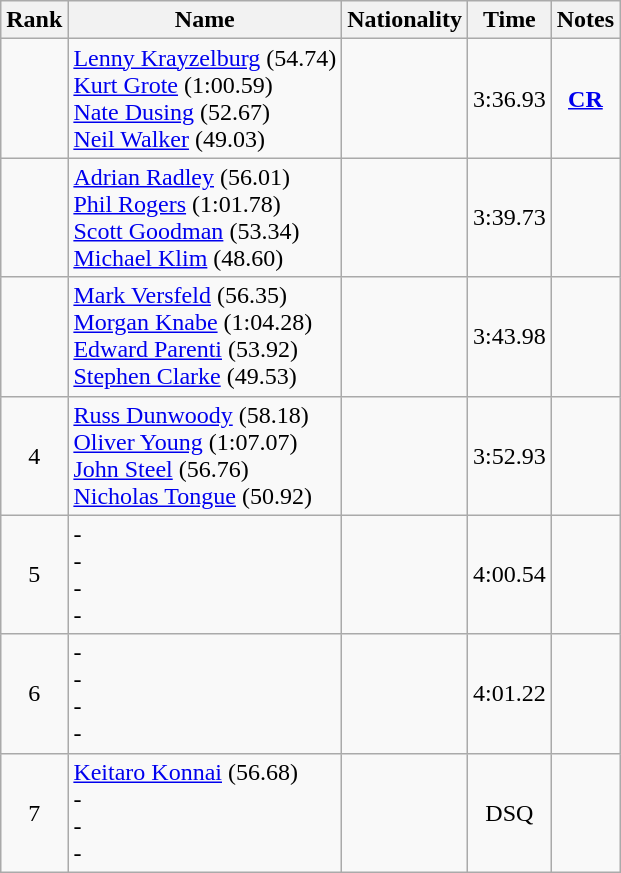<table class="wikitable sortable" style="text-align:center">
<tr>
<th>Rank</th>
<th>Name</th>
<th>Nationality</th>
<th>Time</th>
<th>Notes</th>
</tr>
<tr>
<td></td>
<td align=left><a href='#'>Lenny Krayzelburg</a> (54.74) <br> <a href='#'>Kurt Grote</a> (1:00.59) <br> <a href='#'>Nate Dusing</a> (52.67) <br> <a href='#'>Neil Walker</a> (49.03)</td>
<td align=left></td>
<td>3:36.93</td>
<td><strong><a href='#'>CR</a></strong></td>
</tr>
<tr>
<td></td>
<td align=left><a href='#'>Adrian Radley</a> (56.01) <br> <a href='#'>Phil Rogers</a> (1:01.78) <br> <a href='#'>Scott Goodman</a> (53.34) <br> <a href='#'>Michael Klim</a> (48.60)</td>
<td align=left></td>
<td>3:39.73</td>
<td></td>
</tr>
<tr>
<td></td>
<td align=left><a href='#'>Mark Versfeld</a> (56.35) <br> <a href='#'>Morgan Knabe</a> (1:04.28) <br> <a href='#'>Edward Parenti</a> (53.92) <br> <a href='#'>Stephen Clarke</a> (49.53)</td>
<td align=left></td>
<td>3:43.98</td>
<td></td>
</tr>
<tr>
<td>4</td>
<td align=left><a href='#'>Russ Dunwoody</a> (58.18) <br> <a href='#'>Oliver Young</a> (1:07.07) <br> <a href='#'>John Steel</a> (56.76) <br> <a href='#'>Nicholas Tongue</a> (50.92)</td>
<td align=left></td>
<td>3:52.93</td>
<td></td>
</tr>
<tr>
<td>5</td>
<td align=left>- <br> - <br> - <br> -</td>
<td align=left></td>
<td>4:00.54</td>
<td></td>
</tr>
<tr>
<td>6</td>
<td align=left>- <br> - <br> - <br> -</td>
<td align=left></td>
<td>4:01.22</td>
<td></td>
</tr>
<tr>
<td>7</td>
<td align=left><a href='#'>Keitaro Konnai</a> (56.68) <br> - <br> - <br> -</td>
<td align=left></td>
<td>DSQ</td>
<td></td>
</tr>
</table>
